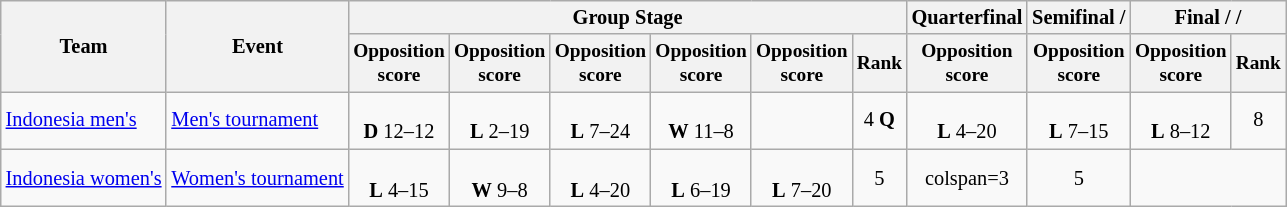<table class=wikitable style=font-size:85%;text-align:center>
<tr>
<th rowspan=2>Team</th>
<th rowspan=2>Event</th>
<th colspan=6>Group Stage</th>
<th>Quarterfinal</th>
<th>Semifinal / </th>
<th colspan=2>Final /  / </th>
</tr>
<tr style="font-size:95%">
<th>Opposition<br> score</th>
<th>Opposition<br> score</th>
<th>Opposition<br> score</th>
<th>Opposition<br> score</th>
<th>Opposition<br> score</th>
<th>Rank</th>
<th>Opposition<br> score</th>
<th>Opposition<br> score</th>
<th>Opposition<br> score</th>
<th>Rank</th>
</tr>
<tr>
<td align=left><a href='#'>Indonesia men's</a></td>
<td align=left><a href='#'>Men's tournament</a></td>
<td><br><strong>D</strong> 12–12</td>
<td><br><strong>L</strong> 2–19</td>
<td><br><strong>L</strong> 7–24</td>
<td><br><strong>W</strong> 11–8</td>
<td></td>
<td>4 <strong>Q</strong></td>
<td><br><strong>L</strong> 4–20</td>
<td><br><strong>L</strong> 7–15</td>
<td><br><strong>L</strong> 8–12</td>
<td>8</td>
</tr>
<tr>
<td align=left><a href='#'>Indonesia women's</a></td>
<td align=left><a href='#'>Women's tournament</a></td>
<td><br><strong>L</strong> 4–15</td>
<td><br><strong>W</strong> 9–8</td>
<td><br><strong>L</strong> 4–20</td>
<td><br><strong>L</strong> 6–19</td>
<td><br><strong>L</strong> 7–20</td>
<td>5</td>
<td>colspan=3 </td>
<td>5</td>
</tr>
</table>
